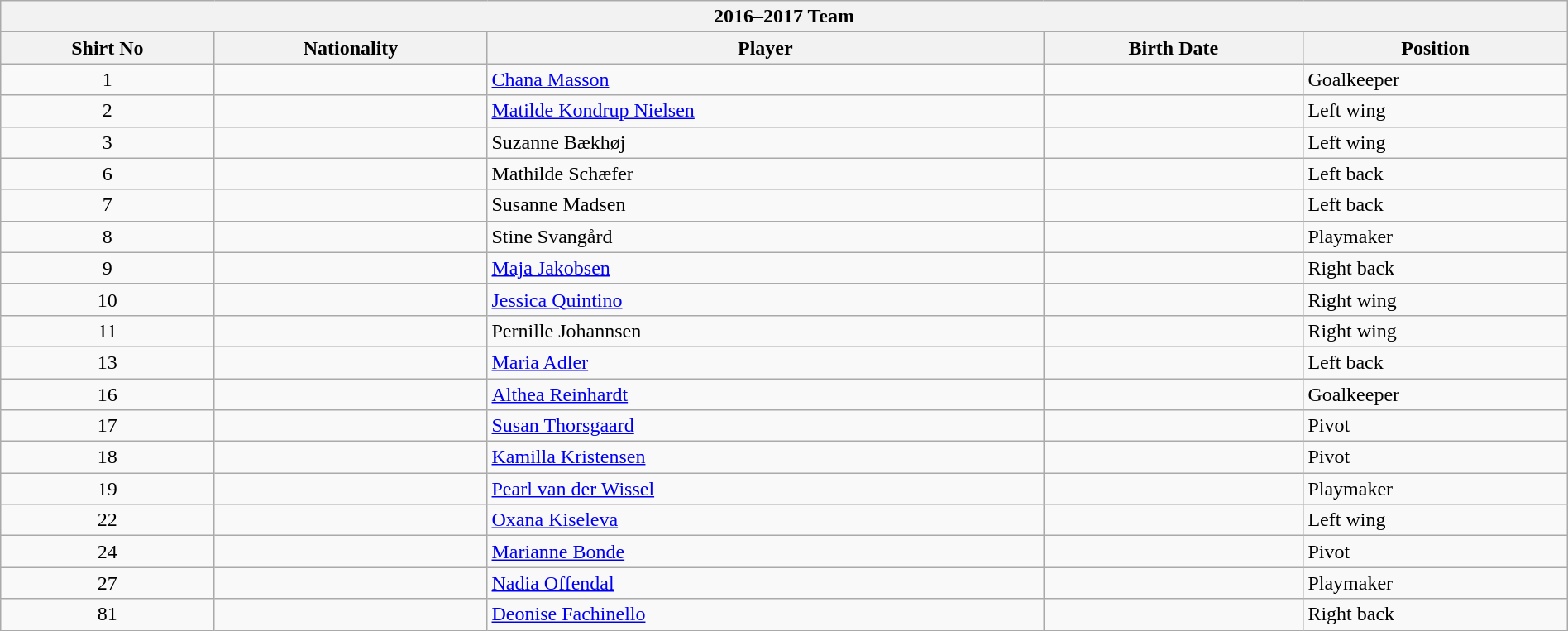<table class="wikitable collapsible collapsed" style="width:100%">
<tr>
<th colspan=5><strong>2016–2017 Team</strong></th>
</tr>
<tr>
<th>Shirt No</th>
<th>Nationality</th>
<th>Player</th>
<th>Birth Date</th>
<th>Position</th>
</tr>
<tr>
<td align=center>1</td>
<td></td>
<td><a href='#'>Chana Masson</a></td>
<td></td>
<td>Goalkeeper</td>
</tr>
<tr>
<td align=center>2</td>
<td></td>
<td><a href='#'>Matilde Kondrup Nielsen</a></td>
<td></td>
<td>Left wing</td>
</tr>
<tr>
<td align=center>3</td>
<td></td>
<td>Suzanne Bækhøj</td>
<td></td>
<td>Left wing</td>
</tr>
<tr>
<td align=center>6</td>
<td></td>
<td>Mathilde Schæfer</td>
<td></td>
<td>Left back</td>
</tr>
<tr>
<td align=center>7</td>
<td></td>
<td>Susanne Madsen</td>
<td></td>
<td>Left back</td>
</tr>
<tr>
<td align=center>8</td>
<td></td>
<td>Stine Svangård</td>
<td></td>
<td>Playmaker</td>
</tr>
<tr>
<td align=center>9</td>
<td></td>
<td><a href='#'>Maja Jakobsen</a></td>
<td></td>
<td>Right back</td>
</tr>
<tr>
<td align=center>10</td>
<td></td>
<td><a href='#'>Jessica Quintino</a></td>
<td></td>
<td>Right wing</td>
</tr>
<tr>
<td align=center>11</td>
<td></td>
<td>Pernille Johannsen</td>
<td></td>
<td>Right wing</td>
</tr>
<tr>
<td align=center>13</td>
<td></td>
<td><a href='#'>Maria Adler</a></td>
<td></td>
<td>Left back</td>
</tr>
<tr>
<td align=center>16</td>
<td></td>
<td><a href='#'>Althea Reinhardt</a></td>
<td></td>
<td>Goalkeeper</td>
</tr>
<tr>
<td align=center>17</td>
<td></td>
<td><a href='#'>Susan Thorsgaard</a></td>
<td></td>
<td>Pivot</td>
</tr>
<tr>
<td align=center>18</td>
<td></td>
<td><a href='#'>Kamilla Kristensen</a></td>
<td></td>
<td>Pivot</td>
</tr>
<tr>
<td align=center>19</td>
<td></td>
<td><a href='#'>Pearl van der Wissel</a></td>
<td></td>
<td>Playmaker</td>
</tr>
<tr>
<td align=center>22</td>
<td></td>
<td><a href='#'>Oxana Kiseleva</a></td>
<td></td>
<td>Left wing</td>
</tr>
<tr>
<td align=center>24</td>
<td></td>
<td><a href='#'>Marianne Bonde</a></td>
<td></td>
<td>Pivot</td>
</tr>
<tr>
<td align=center>27</td>
<td></td>
<td><a href='#'>Nadia Offendal</a></td>
<td></td>
<td>Playmaker</td>
</tr>
<tr>
<td align=center>81</td>
<td></td>
<td><a href='#'>Deonise Fachinello</a></td>
<td></td>
<td>Right back</td>
</tr>
</table>
